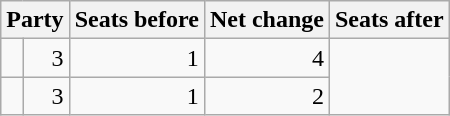<table class=wikitable style="text-align:right">
<tr>
<th colspan="2">Party</th>
<th>Seats before</th>
<th>Net change</th>
<th>Seats after</th>
</tr>
<tr>
<td></td>
<td>3</td>
<td> 1</td>
<td>4</td>
</tr>
<tr>
<td></td>
<td>3</td>
<td> 1</td>
<td>2</td>
</tr>
</table>
